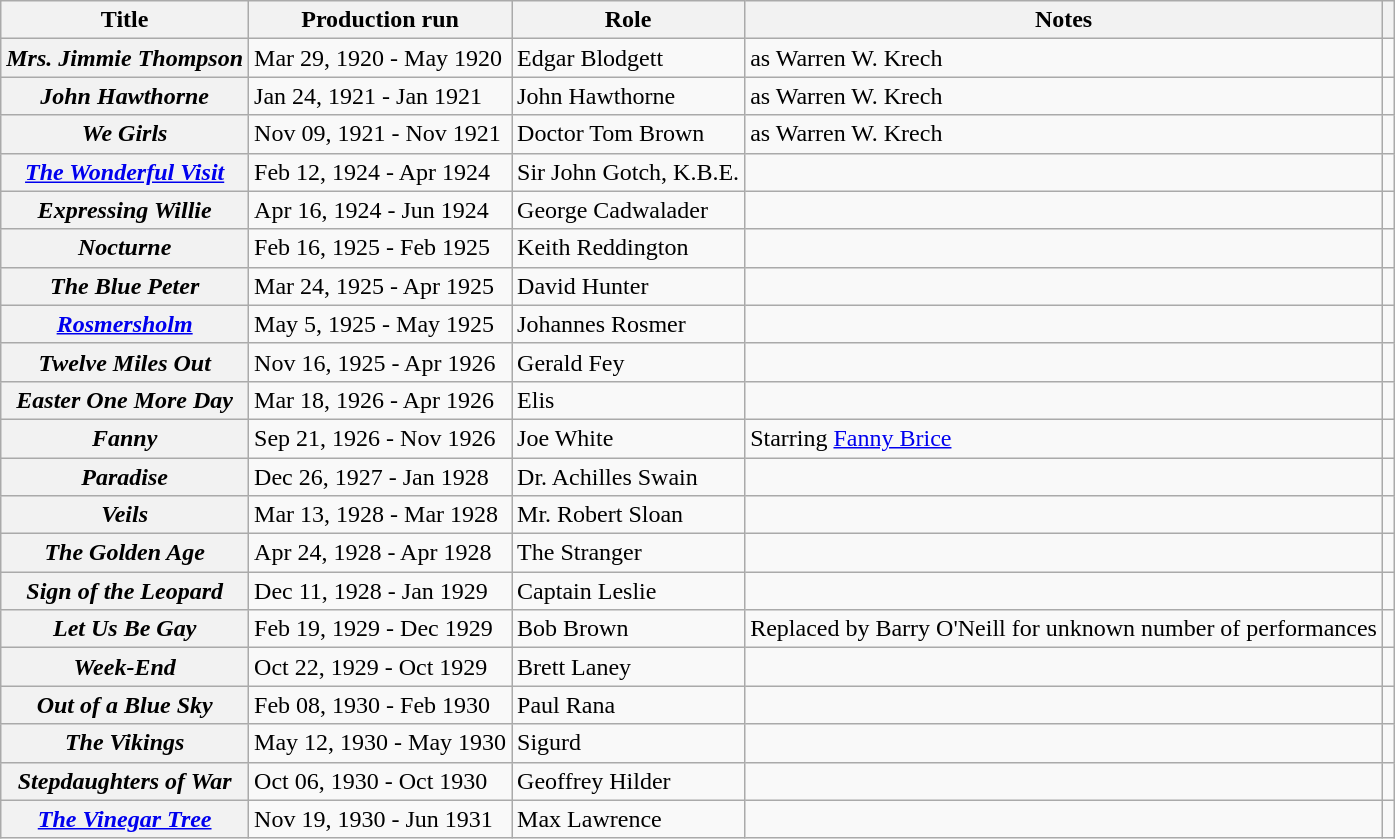<table class="wikitable plainrowheaders">
<tr>
<th scope="col">Title</th>
<th scope="col">Production run</th>
<th scope="col">Role</th>
<th scope="col">Notes</th>
<th scope="col" class="unsortable"></th>
</tr>
<tr>
<th scope="row"><em>Mrs. Jimmie Thompson</em></th>
<td>Mar 29, 1920 - May 1920</td>
<td>Edgar Blodgett</td>
<td>as Warren W. Krech</td>
<td align="center"></td>
</tr>
<tr>
<th scope="row"><em>John Hawthorne</em></th>
<td>Jan 24, 1921 - Jan 1921</td>
<td>John Hawthorne</td>
<td>as Warren W. Krech</td>
<td align="center"></td>
</tr>
<tr>
<th scope="row"><em>We Girls</em></th>
<td>Nov 09, 1921 - Nov 1921</td>
<td>Doctor Tom Brown</td>
<td>as Warren W. Krech</td>
<td align="center"></td>
</tr>
<tr>
<th scope="row"><em><a href='#'>The Wonderful Visit</a></em></th>
<td>Feb 12, 1924 - Apr 1924</td>
<td>Sir John Gotch, K.B.E.</td>
<td></td>
<td align="center"></td>
</tr>
<tr>
<th scope="row"><em>Expressing Willie</em></th>
<td>Apr 16, 1924 - Jun 1924</td>
<td>George Cadwalader</td>
<td></td>
<td align="center"></td>
</tr>
<tr>
<th scope="row"><em>Nocturne</em></th>
<td>Feb 16, 1925 - Feb 1925</td>
<td>Keith Reddington</td>
<td></td>
<td align="center"></td>
</tr>
<tr>
<th scope="row"><em>The Blue Peter</em></th>
<td>Mar 24, 1925 - Apr 1925</td>
<td>David Hunter</td>
<td></td>
<td align="center"></td>
</tr>
<tr>
<th scope="row"><em><a href='#'>Rosmersholm</a></em></th>
<td>May 5, 1925 - May 1925</td>
<td>Johannes Rosmer</td>
<td></td>
<td align="center"></td>
</tr>
<tr>
<th scope="row"><em>Twelve Miles Out</em></th>
<td>Nov 16, 1925 - Apr 1926</td>
<td>Gerald Fey</td>
<td></td>
<td align="center"></td>
</tr>
<tr>
<th scope="row"><em>Easter One More Day</em></th>
<td>Mar 18, 1926 - Apr 1926</td>
<td>Elis</td>
<td></td>
<td align="center"></td>
</tr>
<tr>
<th scope="row"><em>Fanny</em></th>
<td>Sep 21, 1926 - Nov 1926</td>
<td>Joe White</td>
<td>Starring <a href='#'>Fanny Brice</a></td>
<td align="center"></td>
</tr>
<tr>
<th scope="row"><em>Paradise</em></th>
<td>Dec 26, 1927 - Jan 1928</td>
<td>Dr. Achilles Swain</td>
<td></td>
<td align="center"></td>
</tr>
<tr>
<th scope="row"><em>Veils</em></th>
<td>Mar 13, 1928 - Mar 1928</td>
<td>Mr. Robert Sloan</td>
<td></td>
<td align="center"></td>
</tr>
<tr>
<th scope="row"><em>The Golden Age</em></th>
<td>Apr 24, 1928 - Apr 1928</td>
<td>The Stranger</td>
<td></td>
<td align="center"></td>
</tr>
<tr>
<th scope="row"><em>Sign of the Leopard</em></th>
<td>Dec 11, 1928 - Jan 1929</td>
<td>Captain Leslie</td>
<td></td>
<td align="center"></td>
</tr>
<tr>
<th scope="row"><em>Let Us Be Gay</em></th>
<td>Feb 19, 1929 - Dec 1929</td>
<td>Bob Brown</td>
<td>Replaced by Barry O'Neill for unknown number of performances</td>
<td align="center"></td>
</tr>
<tr>
<th scope="row"><em>Week-End</em></th>
<td>Oct 22, 1929 - Oct 1929</td>
<td>Brett Laney</td>
<td></td>
<td align="center"></td>
</tr>
<tr>
<th scope="row"><em>Out of a Blue Sky</em></th>
<td>Feb 08, 1930 - Feb 1930</td>
<td>Paul Rana</td>
<td></td>
<td align="center"></td>
</tr>
<tr>
<th scope="row"><em>The Vikings</em></th>
<td>May 12, 1930 - May 1930</td>
<td>Sigurd</td>
<td></td>
<td align="center"></td>
</tr>
<tr>
<th scope="row"><em>Stepdaughters of War</em></th>
<td>Oct 06, 1930 - Oct 1930</td>
<td>Geoffrey Hilder</td>
<td></td>
<td align="center"></td>
</tr>
<tr>
<th scope="row"><em><a href='#'>The Vinegar Tree</a></em></th>
<td>Nov 19, 1930 - Jun 1931</td>
<td>Max Lawrence</td>
<td></td>
<td align="center"></td>
</tr>
</table>
